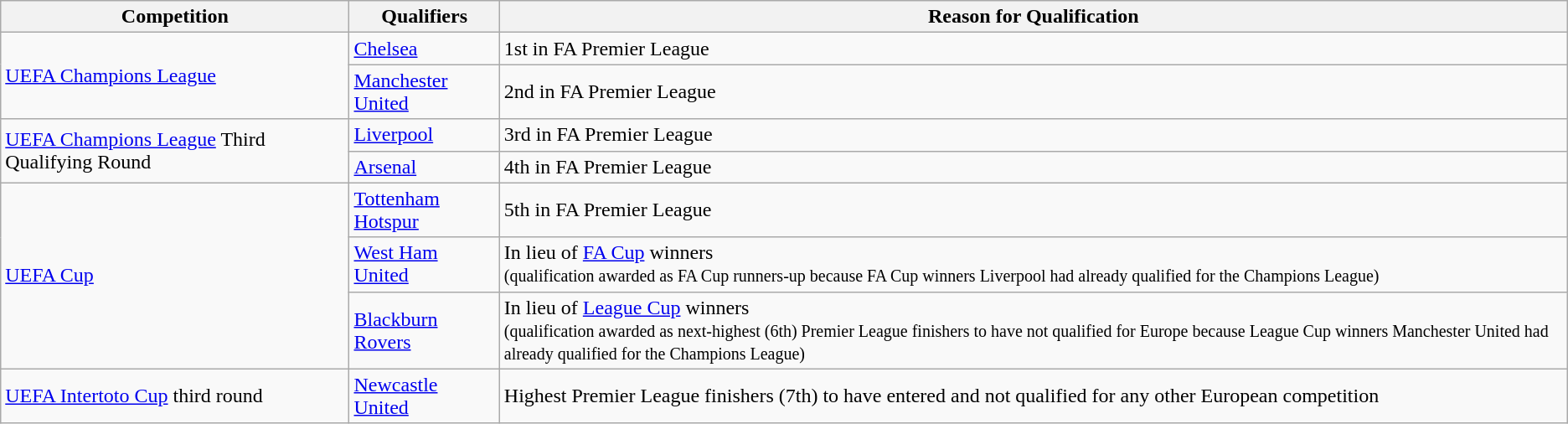<table class="wikitable">
<tr>
<th>Competition</th>
<th>Qualifiers</th>
<th>Reason for Qualification</th>
</tr>
<tr>
<td rowspan="2"><a href='#'>UEFA Champions League</a></td>
<td><a href='#'>Chelsea</a></td>
<td>1st in FA Premier League</td>
</tr>
<tr>
<td><a href='#'>Manchester United</a></td>
<td>2nd in FA Premier League</td>
</tr>
<tr>
<td rowspan="2"><a href='#'>UEFA Champions League</a> Third Qualifying Round</td>
<td><a href='#'>Liverpool</a></td>
<td>3rd in FA Premier League</td>
</tr>
<tr>
<td><a href='#'>Arsenal</a></td>
<td>4th in FA Premier League</td>
</tr>
<tr>
<td rowspan="3"><a href='#'>UEFA Cup</a></td>
<td><a href='#'>Tottenham Hotspur</a></td>
<td>5th in FA Premier League</td>
</tr>
<tr>
<td><a href='#'>West Ham United</a></td>
<td>In lieu of <a href='#'>FA Cup</a> winners<br><small>(qualification awarded as FA Cup runners-up because FA Cup winners Liverpool had already qualified for the Champions League)</small></td>
</tr>
<tr>
<td><a href='#'>Blackburn Rovers</a></td>
<td>In lieu of <a href='#'>League Cup</a> winners<br><small>(qualification awarded as next-highest (6th) Premier League finishers to have not qualified for Europe because League Cup winners Manchester United had already qualified for the Champions League)</small></td>
</tr>
<tr>
<td><a href='#'>UEFA Intertoto Cup</a> third round</td>
<td><a href='#'>Newcastle United</a></td>
<td>Highest Premier League finishers (7th) to have entered and not qualified for any other European competition</td>
</tr>
</table>
